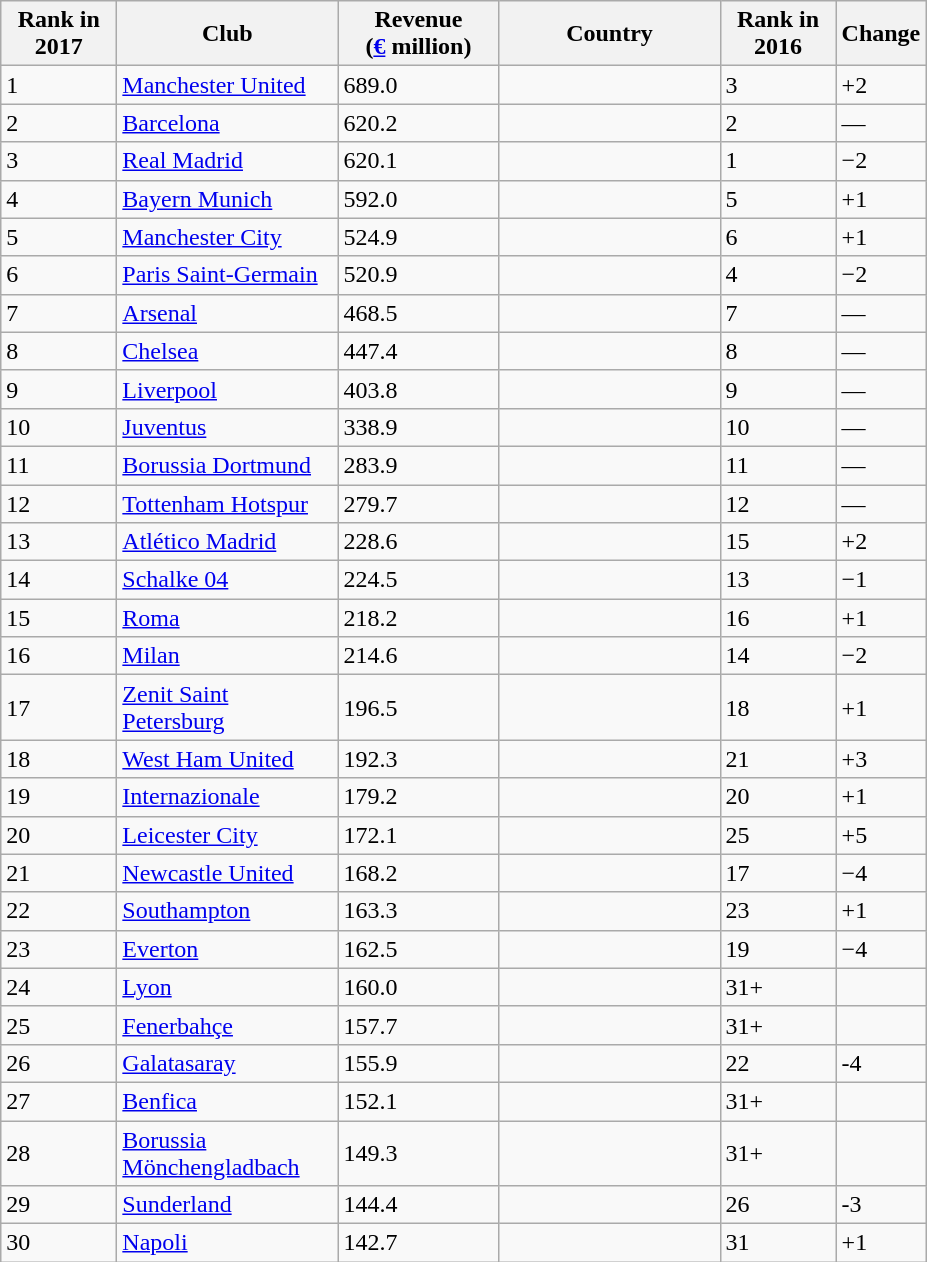<table class="wikitable sortable">
<tr>
<th scope="col" width=70>Rank in<br>2017</th>
<th scope="col" width=140>Club</th>
<th scope="col" width=100>Revenue <br>(<a href='#'>€</a> million)</th>
<th scope="col" width=140>Country</th>
<th scope="col" width=70>Rank in<br>2016</th>
<th scope="col" width=50>Change</th>
</tr>
<tr>
<td>1</td>
<td><a href='#'>Manchester United</a></td>
<td>689.0</td>
<td></td>
<td>3</td>
<td> +2</td>
</tr>
<tr>
<td>2</td>
<td><a href='#'>Barcelona</a></td>
<td>620.2</td>
<td></td>
<td>2</td>
<td> —</td>
</tr>
<tr>
<td>3</td>
<td><a href='#'>Real Madrid</a></td>
<td>620.1</td>
<td></td>
<td>1</td>
<td> −2</td>
</tr>
<tr>
<td>4</td>
<td><a href='#'>Bayern Munich</a></td>
<td>592.0</td>
<td></td>
<td>5</td>
<td> +1</td>
</tr>
<tr>
<td>5</td>
<td><a href='#'>Manchester City</a></td>
<td>524.9</td>
<td></td>
<td>6</td>
<td> +1</td>
</tr>
<tr>
<td>6</td>
<td><a href='#'>Paris Saint-Germain</a></td>
<td>520.9</td>
<td></td>
<td>4</td>
<td> −2</td>
</tr>
<tr>
<td>7</td>
<td><a href='#'>Arsenal</a></td>
<td>468.5</td>
<td></td>
<td>7</td>
<td> —</td>
</tr>
<tr>
<td>8</td>
<td><a href='#'>Chelsea</a></td>
<td>447.4</td>
<td></td>
<td>8</td>
<td> —</td>
</tr>
<tr>
<td>9</td>
<td><a href='#'>Liverpool</a></td>
<td>403.8</td>
<td></td>
<td>9</td>
<td> —</td>
</tr>
<tr>
<td>10</td>
<td><a href='#'>Juventus</a></td>
<td>338.9</td>
<td></td>
<td>10</td>
<td> —</td>
</tr>
<tr>
<td>11</td>
<td><a href='#'>Borussia Dortmund</a></td>
<td>283.9</td>
<td></td>
<td>11</td>
<td> —</td>
</tr>
<tr>
<td>12</td>
<td><a href='#'>Tottenham Hotspur</a></td>
<td>279.7</td>
<td></td>
<td>12</td>
<td> —</td>
</tr>
<tr>
<td>13</td>
<td><a href='#'>Atlético Madrid</a></td>
<td>228.6</td>
<td></td>
<td>15</td>
<td> +2</td>
</tr>
<tr>
<td>14</td>
<td><a href='#'>Schalke 04</a></td>
<td>224.5</td>
<td></td>
<td>13</td>
<td> −1</td>
</tr>
<tr>
<td>15</td>
<td><a href='#'>Roma</a></td>
<td>218.2</td>
<td></td>
<td>16</td>
<td> +1</td>
</tr>
<tr>
<td>16</td>
<td><a href='#'>Milan</a></td>
<td>214.6</td>
<td></td>
<td>14</td>
<td> −2</td>
</tr>
<tr>
<td>17</td>
<td><a href='#'>Zenit Saint Petersburg</a></td>
<td>196.5</td>
<td></td>
<td>18</td>
<td> +1</td>
</tr>
<tr>
<td>18</td>
<td><a href='#'>West Ham United</a></td>
<td>192.3</td>
<td></td>
<td>21</td>
<td> +3</td>
</tr>
<tr>
<td>19</td>
<td><a href='#'>Internazionale</a></td>
<td>179.2</td>
<td></td>
<td>20</td>
<td> +1</td>
</tr>
<tr>
<td>20</td>
<td><a href='#'>Leicester City</a></td>
<td>172.1</td>
<td></td>
<td>25</td>
<td> +5</td>
</tr>
<tr>
<td>21</td>
<td><a href='#'>Newcastle United</a></td>
<td>168.2</td>
<td></td>
<td>17</td>
<td> −4</td>
</tr>
<tr>
<td>22</td>
<td><a href='#'>Southampton</a></td>
<td>163.3</td>
<td></td>
<td>23</td>
<td> +1</td>
</tr>
<tr>
<td>23</td>
<td><a href='#'>Everton</a></td>
<td>162.5</td>
<td></td>
<td>19</td>
<td> −4</td>
</tr>
<tr>
<td>24</td>
<td><a href='#'>Lyon</a></td>
<td>160.0</td>
<td></td>
<td>31+</td>
<td></td>
</tr>
<tr>
<td>25</td>
<td><a href='#'>Fenerbahçe</a></td>
<td>157.7</td>
<td></td>
<td>31+</td>
<td></td>
</tr>
<tr>
<td>26</td>
<td><a href='#'>Galatasaray</a></td>
<td>155.9</td>
<td></td>
<td>22</td>
<td> -4</td>
</tr>
<tr>
<td>27</td>
<td><a href='#'>Benfica</a></td>
<td>152.1</td>
<td></td>
<td>31+</td>
<td></td>
</tr>
<tr>
<td>28</td>
<td><a href='#'>Borussia Mönchengladbach</a></td>
<td>149.3</td>
<td></td>
<td>31+</td>
<td></td>
</tr>
<tr>
<td>29</td>
<td><a href='#'>Sunderland</a></td>
<td>144.4</td>
<td></td>
<td>26</td>
<td> -3</td>
</tr>
<tr>
<td>30</td>
<td><a href='#'>Napoli</a></td>
<td>142.7</td>
<td></td>
<td>31</td>
<td> +1</td>
</tr>
</table>
